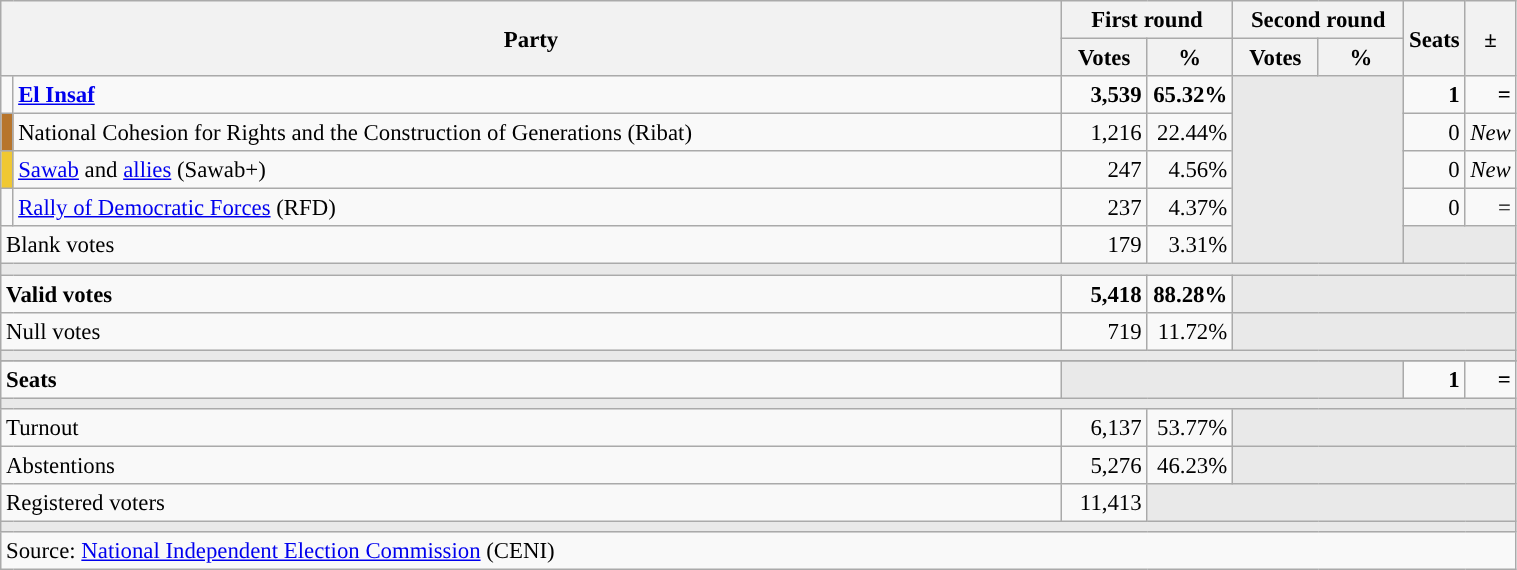<table class="wikitable" style="text-align:right;font-size:95%;">
<tr>
<th rowspan="2" colspan="2" width="700">Party</th>
<th colspan="2">First round</th>
<th colspan="2">Second round</th>
<th rowspan="2" width="25">Seats</th>
<th rowspan="2" width="20">±</th>
</tr>
<tr>
<th width="50">Votes</th>
<th width="50">%</th>
<th width="50">Votes</th>
<th width="50">%</th>
</tr>
<tr>
<td width="1" style="color:inherit;background:"></td>
<td style="text-align:left;"><strong><a href='#'>El Insaf</a></strong></td>
<td><strong>3,539</strong></td>
<td><strong>65.32%</strong></td>
<td colspan="2" rowspan="5" style="background:#E9E9E9;"></td>
<td><strong>1</strong></td>
<td><strong>=</strong></td>
</tr>
<tr>
<td width="1" style="color:inherit;background:#B7752C;"></td>
<td style="text-align:left;">National Cohesion for Rights and the Construction of Generations (Ribat)</td>
<td>1,216</td>
<td>22.44%</td>
<td>0</td>
<td><em>New</em></td>
</tr>
<tr>
<td width="1" style="color:inherit;background:#F0C832;"></td>
<td style="text-align:left;"><a href='#'>Sawab</a> and <a href='#'>allies</a> (Sawab+)</td>
<td>247</td>
<td>4.56%</td>
<td>0</td>
<td><em>New</em></td>
</tr>
<tr>
<td width="1" style="color:inherit;background:"></td>
<td style="text-align:left;"><a href='#'>Rally of Democratic Forces</a> (RFD)</td>
<td>237</td>
<td>4.37%</td>
<td>0</td>
<td>=</td>
</tr>
<tr>
<td colspan="2" style="text-align:left;">Blank votes</td>
<td>179</td>
<td>3.31%</td>
<td colspan="4" style="background:#E9E9E9;"></td>
</tr>
<tr>
<td colspan="8" style="background:#E9E9E9;"></td>
</tr>
<tr style="font-weight:bold;">
<td colspan="2" style="text-align:left;">Valid votes</td>
<td>5,418</td>
<td>88.28%</td>
<td colspan="4" style="background:#E9E9E9;"></td>
</tr>
<tr>
<td colspan="2" style="text-align:left;">Null votes</td>
<td>719</td>
<td>11.72%</td>
<td colspan="4" style="background:#E9E9E9;"></td>
</tr>
<tr>
<td colspan="8" style="background:#E9E9E9;"></td>
</tr>
<tr>
</tr>
<tr style="font-weight:bold;">
<td colspan="2" style="text-align:left;">Seats</td>
<td colspan="4" style="background:#E9E9E9;"></td>
<td>1</td>
<td>=</td>
</tr>
<tr>
<td colspan="8" style="background:#E9E9E9;"></td>
</tr>
<tr>
<td colspan="2" style="text-align:left;">Turnout</td>
<td>6,137</td>
<td>53.77%</td>
<td colspan="4" style="background:#E9E9E9;"></td>
</tr>
<tr>
<td colspan="2" style="text-align:left;">Abstentions</td>
<td>5,276</td>
<td>46.23%</td>
<td colspan="4" style="background:#E9E9E9;"></td>
</tr>
<tr>
<td colspan="2" style="text-align:left;">Registered voters</td>
<td>11,413</td>
<td colspan="5" style="background:#E9E9E9;"></td>
</tr>
<tr>
<td colspan="8" style="background:#E9E9E9;"></td>
</tr>
<tr>
<td colspan="8" style="text-align:left;">Source: <a href='#'>National Independent Election Commission</a> (CENI)</td>
</tr>
</table>
